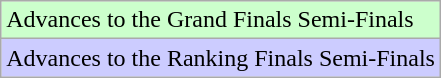<table class="wikitable">
<tr width=30px bgcolor="#ccffcc">
<td>Advances to the Grand Finals Semi-Finals</td>
</tr>
<tr width=10px bgcolor="#CCCCFF">
<td>Advances to the Ranking Finals Semi-Finals</td>
</tr>
</table>
